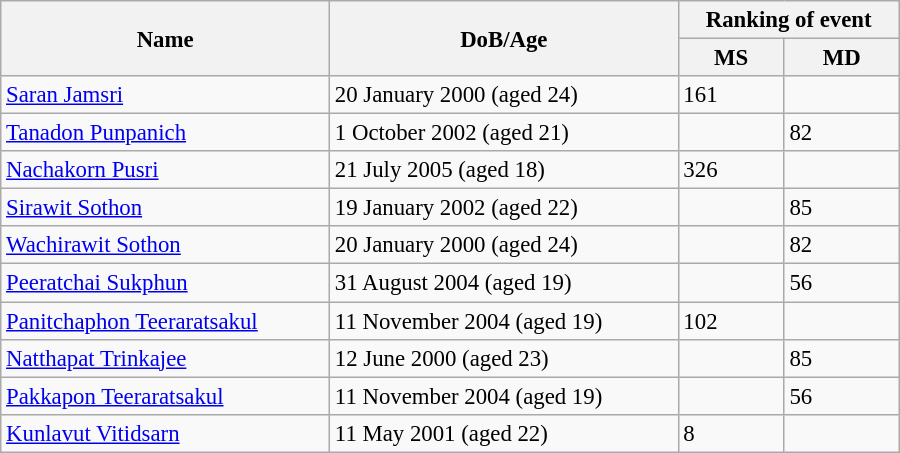<table class="wikitable" style="width:600px; font-size:95%;">
<tr>
<th rowspan="2" align="left">Name</th>
<th rowspan="2" align="left">DoB/Age</th>
<th colspan="2" align="center">Ranking of event</th>
</tr>
<tr>
<th align="center">MS</th>
<th align="center">MD</th>
</tr>
<tr>
<td align="left"><a href='#'>Saran Jamsri</a></td>
<td align="left">20 January 2000 (aged 24)</td>
<td>161</td>
<td></td>
</tr>
<tr>
<td align="left"><a href='#'>Tanadon Punpanich</a></td>
<td align="left">1 October 2002 (aged 21)</td>
<td></td>
<td>82</td>
</tr>
<tr>
<td align="left"><a href='#'>Nachakorn Pusri</a></td>
<td align="left">21 July 2005 (aged 18)</td>
<td>326</td>
<td></td>
</tr>
<tr>
<td align="left"><a href='#'>Sirawit Sothon</a></td>
<td align="left">19 January 2002 (aged 22)</td>
<td></td>
<td>85</td>
</tr>
<tr>
<td align="left"><a href='#'>Wachirawit Sothon</a></td>
<td align="left">20 January 2000 (aged 24)</td>
<td></td>
<td>82</td>
</tr>
<tr>
<td align="left"><a href='#'>Peeratchai Sukphun</a></td>
<td align="left">31 August 2004 (aged 19)</td>
<td></td>
<td>56</td>
</tr>
<tr>
<td align="left"><a href='#'>Panitchaphon Teeraratsakul</a></td>
<td align="left">11 November 2004 (aged 19)</td>
<td>102</td>
<td></td>
</tr>
<tr>
<td align="left"><a href='#'>Natthapat Trinkajee</a></td>
<td align="left">12 June 2000 (aged 23)</td>
<td></td>
<td>85</td>
</tr>
<tr>
<td align="left"><a href='#'>Pakkapon Teeraratsakul</a></td>
<td align="left">11 November 2004 (aged 19)</td>
<td></td>
<td>56</td>
</tr>
<tr>
<td align="left"><a href='#'>Kunlavut Vitidsarn</a></td>
<td align="left">11 May 2001 (aged 22)</td>
<td>8</td>
<td></td>
</tr>
</table>
